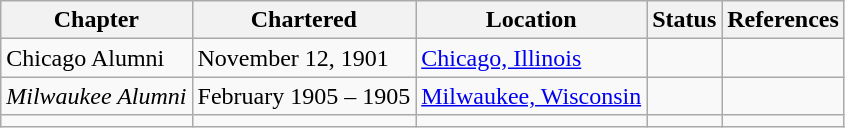<table class="wikitable sortable">
<tr>
<th>Chapter</th>
<th>Chartered</th>
<th>Location</th>
<th>Status</th>
<th>References</th>
</tr>
<tr>
<td>Chicago Alumni</td>
<td>November 12, 1901</td>
<td><a href='#'>Chicago, Illinois</a></td>
<td></td>
<td></td>
</tr>
<tr>
<td><em>Milwaukee Alumni</em></td>
<td>February 1905 – 1905</td>
<td><a href='#'>Milwaukee, Wisconsin</a></td>
<td></td>
<td></td>
</tr>
<tr>
<td></td>
<td></td>
<td></td>
<td></td>
<td></td>
</tr>
</table>
